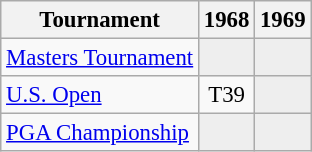<table class="wikitable" style="font-size:95%;text-align:center;">
<tr>
<th>Tournament</th>
<th>1968</th>
<th>1969</th>
</tr>
<tr>
<td align=left><a href='#'>Masters Tournament</a></td>
<td style="background:#eeeeee;"></td>
<td style="background:#eeeeee;"></td>
</tr>
<tr>
<td align=left><a href='#'>U.S. Open</a></td>
<td>T39</td>
<td style="background:#eeeeee;"></td>
</tr>
<tr>
<td align=left><a href='#'>PGA Championship</a></td>
<td style="background:#eeeeee;"></td>
<td style="background:#eeeeee;"></td>
</tr>
</table>
